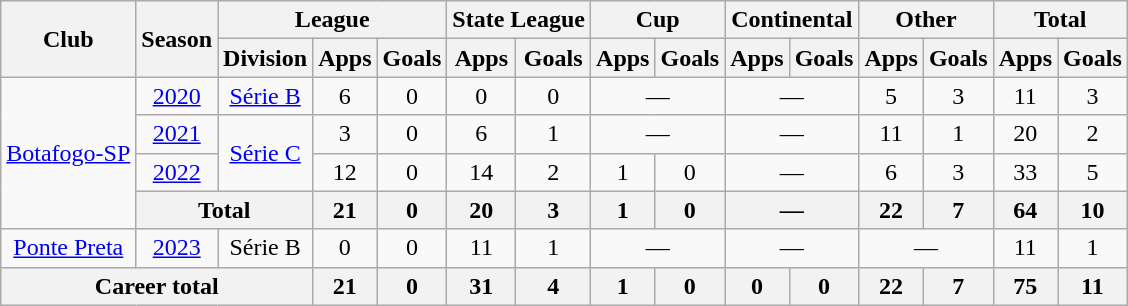<table class="wikitable" style="text-align:center">
<tr>
<th rowspan="2">Club</th>
<th rowspan="2">Season</th>
<th colspan="3">League</th>
<th colspan="2">State League</th>
<th colspan="2">Cup</th>
<th colspan="2">Continental</th>
<th colspan="2">Other</th>
<th colspan="2">Total</th>
</tr>
<tr>
<th>Division</th>
<th>Apps</th>
<th>Goals</th>
<th>Apps</th>
<th>Goals</th>
<th>Apps</th>
<th>Goals</th>
<th>Apps</th>
<th>Goals</th>
<th>Apps</th>
<th>Goals</th>
<th>Apps</th>
<th>Goals</th>
</tr>
<tr>
<td rowspan="4"><a href='#'>Botafogo-SP</a></td>
<td><a href='#'>2020</a></td>
<td><a href='#'>Série B</a></td>
<td>6</td>
<td>0</td>
<td>0</td>
<td>0</td>
<td colspan="2">—</td>
<td colspan="2">—</td>
<td>5</td>
<td>3</td>
<td>11</td>
<td>3</td>
</tr>
<tr>
<td><a href='#'>2021</a></td>
<td rowspan="2"><a href='#'>Série C</a></td>
<td>3</td>
<td>0</td>
<td>6</td>
<td>1</td>
<td colspan="2">—</td>
<td colspan="2">—</td>
<td>11</td>
<td>1</td>
<td>20</td>
<td>2</td>
</tr>
<tr>
<td><a href='#'>2022</a></td>
<td>12</td>
<td>0</td>
<td>14</td>
<td>2</td>
<td>1</td>
<td>0</td>
<td colspan="2">—</td>
<td>6</td>
<td>3</td>
<td>33</td>
<td>5</td>
</tr>
<tr>
<th colspan="2">Total</th>
<th>21</th>
<th>0</th>
<th>20</th>
<th>3</th>
<th>1</th>
<th>0</th>
<th colspan="2">—</th>
<th>22</th>
<th>7</th>
<th>64</th>
<th>10</th>
</tr>
<tr>
<td><a href='#'>Ponte Preta</a></td>
<td><a href='#'>2023</a></td>
<td>Série B</td>
<td>0</td>
<td>0</td>
<td>11</td>
<td>1</td>
<td colspan="2">—</td>
<td colspan="2">—</td>
<td colspan="2">—</td>
<td>11</td>
<td>1</td>
</tr>
<tr>
<th colspan="3">Career total</th>
<th>21</th>
<th>0</th>
<th>31</th>
<th>4</th>
<th>1</th>
<th>0</th>
<th>0</th>
<th>0</th>
<th>22</th>
<th>7</th>
<th>75</th>
<th>11</th>
</tr>
</table>
